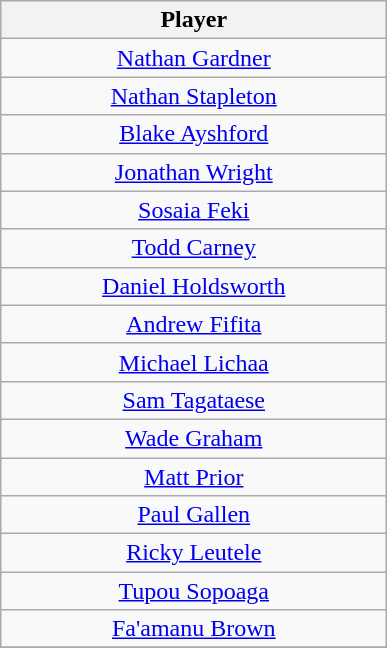<table class="wikitable" style="text-align: center;">
<tr>
<th style="width:250px;">Player</th>
</tr>
<tr>
<td><a href='#'>Nathan Gardner</a></td>
</tr>
<tr>
<td><a href='#'>Nathan Stapleton</a></td>
</tr>
<tr>
<td><a href='#'>Blake Ayshford</a></td>
</tr>
<tr>
<td><a href='#'>Jonathan Wright</a></td>
</tr>
<tr>
<td><a href='#'>Sosaia Feki</a></td>
</tr>
<tr>
<td><a href='#'>Todd Carney</a></td>
</tr>
<tr>
<td><a href='#'>Daniel Holdsworth</a></td>
</tr>
<tr>
<td><a href='#'>Andrew Fifita</a></td>
</tr>
<tr>
<td><a href='#'>Michael Lichaa</a></td>
</tr>
<tr>
<td><a href='#'>Sam Tagataese</a></td>
</tr>
<tr>
<td><a href='#'>Wade Graham</a></td>
</tr>
<tr>
<td><a href='#'>Matt Prior</a></td>
</tr>
<tr>
<td><a href='#'>Paul Gallen</a></td>
</tr>
<tr>
<td><a href='#'>Ricky Leutele</a></td>
</tr>
<tr>
<td><a href='#'>Tupou Sopoaga</a></td>
</tr>
<tr>
<td><a href='#'>Fa'amanu Brown</a></td>
</tr>
<tr>
</tr>
</table>
